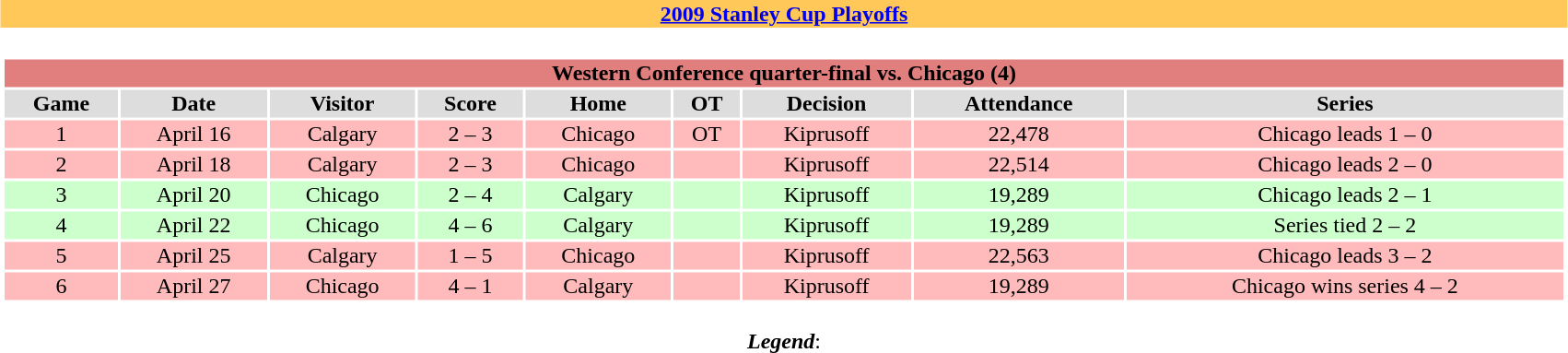<table class="toccolours" width=90% style="clear:both; margin:1.5em auto; text-align:center;">
<tr>
<th colspan=10 style="background:#FFC859"><a href='#'>2009 Stanley Cup Playoffs</a></th>
</tr>
<tr>
<td colspan=10><br><table class="toccolours collapsible collapsed" width=100% align="center">
<tr>
<th colspan=10; bgcolor=#E17E7E>Western Conference quarter-final vs. Chicago (4)</th>
</tr>
<tr align="center"  bgcolor="#dddddd">
<td><strong>Game</strong></td>
<td><strong>Date</strong></td>
<td><strong>Visitor</strong></td>
<td><strong>Score</strong></td>
<td><strong>Home</strong></td>
<td><strong>OT</strong></td>
<td><strong>Decision</strong></td>
<td><strong>Attendance</strong></td>
<td><strong>Series</strong></td>
</tr>
<tr bgcolor="#FFBBBB">
<td>1</td>
<td>April 16</td>
<td>Calgary</td>
<td>2 – 3</td>
<td>Chicago</td>
<td>OT</td>
<td>Kiprusoff</td>
<td>22,478</td>
<td>Chicago leads 1 – 0</td>
</tr>
<tr bgcolor="#FFBBBB">
<td>2</td>
<td>April 18</td>
<td>Calgary</td>
<td>2 – 3</td>
<td>Chicago</td>
<td></td>
<td>Kiprusoff</td>
<td>22,514</td>
<td>Chicago leads 2 – 0</td>
</tr>
<tr bgcolor="#CCFFCC">
<td>3</td>
<td>April 20</td>
<td>Chicago</td>
<td>2 – 4</td>
<td>Calgary</td>
<td></td>
<td>Kiprusoff</td>
<td>19,289</td>
<td>Chicago leads 2 – 1</td>
</tr>
<tr bgcolor="#CCFFCC">
<td>4</td>
<td>April 22</td>
<td>Chicago</td>
<td>4 – 6</td>
<td>Calgary</td>
<td></td>
<td>Kiprusoff</td>
<td>19,289</td>
<td>Series tied 2 – 2</td>
</tr>
<tr bgcolor="#FFBBBB">
<td>5</td>
<td>April 25</td>
<td>Calgary</td>
<td>1 – 5</td>
<td>Chicago</td>
<td></td>
<td>Kiprusoff</td>
<td>22,563</td>
<td>Chicago leads 3 – 2</td>
</tr>
<tr bgcolor="#FFBBBB">
<td>6</td>
<td>April 27</td>
<td>Chicago</td>
<td>4 – 1</td>
<td>Calgary</td>
<td></td>
<td>Kiprusoff</td>
<td>19,289</td>
<td>Chicago wins series 4 – 2</td>
</tr>
<tr>
<td colspan=11 align="center"><br><strong><em>Legend</em></strong>:

</td>
</tr>
</table>
</td>
</tr>
</table>
